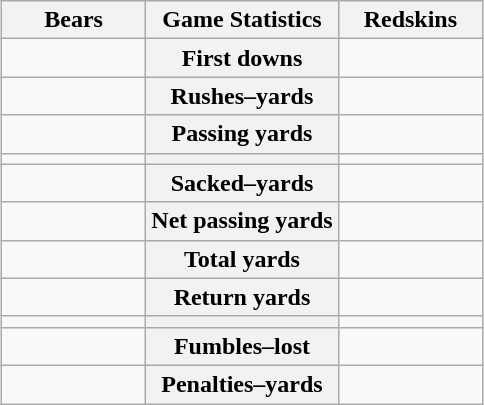<table class="wikitable" style="margin: 1em auto 1em auto">
<tr>
<th style="width:30%;">Bears</th>
<th style="width:40%;">Game Statistics</th>
<th style="width:30%;">Redskins</th>
</tr>
<tr>
<td style="text-align:right;"></td>
<th>First downs</th>
<td></td>
</tr>
<tr>
<td style="text-align:right;"></td>
<th>Rushes–yards</th>
<td></td>
</tr>
<tr>
<td style="text-align:right;"></td>
<th>Passing yards</th>
<td></td>
</tr>
<tr>
<td style="text-align:right;"></td>
<th></th>
<td></td>
</tr>
<tr>
<td style="text-align:right;"></td>
<th>Sacked–yards</th>
<td></td>
</tr>
<tr>
<td style="text-align:right;"></td>
<th>Net passing yards</th>
<td></td>
</tr>
<tr>
<td style="text-align:right;"></td>
<th>Total yards</th>
<td></td>
</tr>
<tr>
<td style="text-align:right;"></td>
<th>Return yards</th>
<td></td>
</tr>
<tr>
<td style="text-align:right;"></td>
<th></th>
<td></td>
</tr>
<tr>
<td style="text-align:right;"></td>
<th>Fumbles–lost</th>
<td></td>
</tr>
<tr>
<td style="text-align:right;"></td>
<th>Penalties–yards</th>
<td></td>
</tr>
</table>
